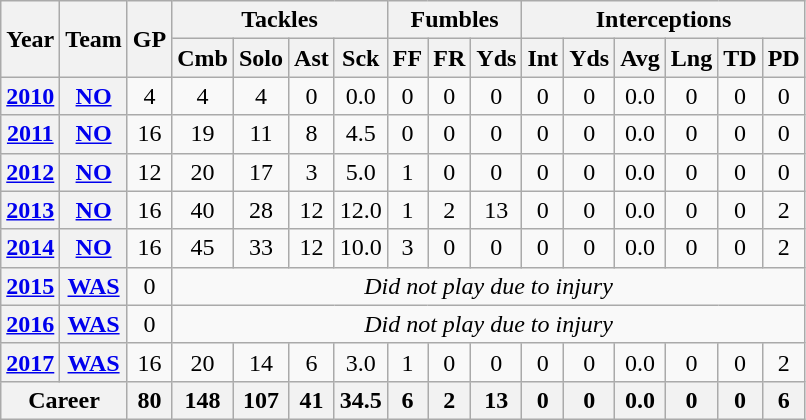<table class="wikitable" style="text-align:center;">
<tr>
<th rowspan="2">Year</th>
<th rowspan="2">Team</th>
<th rowspan="2">GP</th>
<th colspan="4">Tackles</th>
<th colspan="3">Fumbles</th>
<th colspan="6">Interceptions</th>
</tr>
<tr>
<th>Cmb</th>
<th>Solo</th>
<th>Ast</th>
<th>Sck</th>
<th>FF</th>
<th>FR</th>
<th>Yds</th>
<th>Int</th>
<th>Yds</th>
<th>Avg</th>
<th>Lng</th>
<th>TD</th>
<th>PD</th>
</tr>
<tr>
<th><a href='#'>2010</a></th>
<th><a href='#'>NO</a></th>
<td>4</td>
<td>4</td>
<td>4</td>
<td>0</td>
<td>0.0</td>
<td>0</td>
<td>0</td>
<td>0</td>
<td>0</td>
<td>0</td>
<td>0.0</td>
<td>0</td>
<td>0</td>
<td>0</td>
</tr>
<tr>
<th><a href='#'>2011</a></th>
<th><a href='#'>NO</a></th>
<td>16</td>
<td>19</td>
<td>11</td>
<td>8</td>
<td>4.5</td>
<td>0</td>
<td>0</td>
<td>0</td>
<td>0</td>
<td>0</td>
<td>0.0</td>
<td>0</td>
<td>0</td>
<td>0</td>
</tr>
<tr>
<th><a href='#'>2012</a></th>
<th><a href='#'>NO</a></th>
<td>12</td>
<td>20</td>
<td>17</td>
<td>3</td>
<td>5.0</td>
<td>1</td>
<td>0</td>
<td>0</td>
<td>0</td>
<td>0</td>
<td>0.0</td>
<td>0</td>
<td>0</td>
<td>0</td>
</tr>
<tr>
<th><a href='#'>2013</a></th>
<th><a href='#'>NO</a></th>
<td>16</td>
<td>40</td>
<td>28</td>
<td>12</td>
<td>12.0</td>
<td>1</td>
<td>2</td>
<td>13</td>
<td>0</td>
<td>0</td>
<td>0.0</td>
<td>0</td>
<td>0</td>
<td>2</td>
</tr>
<tr>
<th><a href='#'>2014</a></th>
<th><a href='#'>NO</a></th>
<td>16</td>
<td>45</td>
<td>33</td>
<td>12</td>
<td>10.0</td>
<td>3</td>
<td>0</td>
<td>0</td>
<td>0</td>
<td>0</td>
<td>0.0</td>
<td>0</td>
<td>0</td>
<td>2</td>
</tr>
<tr>
<th><a href='#'>2015</a></th>
<th><a href='#'>WAS</a></th>
<td>0</td>
<td colspan="13"><em>Did not play due to injury</em></td>
</tr>
<tr>
<th><a href='#'>2016</a></th>
<th><a href='#'>WAS</a></th>
<td>0</td>
<td colspan="13"><em>Did not play due to injury</em></td>
</tr>
<tr>
<th><a href='#'>2017</a></th>
<th><a href='#'>WAS</a></th>
<td>16</td>
<td>20</td>
<td>14</td>
<td>6</td>
<td>3.0</td>
<td>1</td>
<td>0</td>
<td>0</td>
<td>0</td>
<td>0</td>
<td>0.0</td>
<td>0</td>
<td>0</td>
<td>2</td>
</tr>
<tr>
<th colspan="2">Career</th>
<th>80</th>
<th>148</th>
<th>107</th>
<th>41</th>
<th>34.5</th>
<th>6</th>
<th>2</th>
<th>13</th>
<th>0</th>
<th>0</th>
<th>0.0</th>
<th>0</th>
<th>0</th>
<th>6</th>
</tr>
</table>
